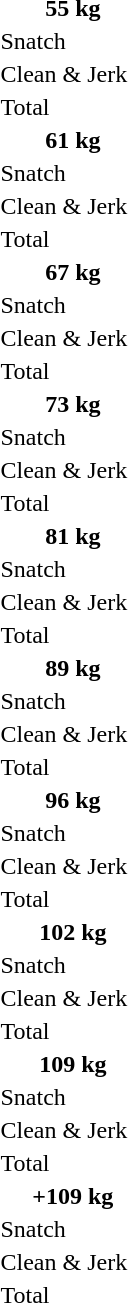<table>
<tr>
<th colspan=4>55 kg</th>
</tr>
<tr>
<td>Snatch</td>
<td></td>
<td></td>
<td></td>
</tr>
<tr>
<td>Clean & Jerk</td>
<td></td>
<td></td>
<td></td>
</tr>
<tr>
<td>Total</td>
<td></td>
<td></td>
<td></td>
</tr>
<tr>
<th colspan=4>61 kg</th>
</tr>
<tr>
<td>Snatch</td>
<td></td>
<td></td>
<td></td>
</tr>
<tr>
<td>Clean & Jerk</td>
<td></td>
<td></td>
<td></td>
</tr>
<tr>
<td>Total</td>
<td></td>
<td></td>
<td></td>
</tr>
<tr>
<th colspan=4>67 kg</th>
</tr>
<tr>
<td>Snatch</td>
<td></td>
<td></td>
<td></td>
</tr>
<tr>
<td>Clean & Jerk</td>
<td></td>
<td></td>
<td></td>
</tr>
<tr>
<td>Total</td>
<td></td>
<td></td>
<td></td>
</tr>
<tr>
<th colspan=4>73 kg</th>
</tr>
<tr>
<td>Snatch</td>
<td></td>
<td></td>
<td></td>
</tr>
<tr>
<td>Clean & Jerk</td>
<td></td>
<td></td>
<td></td>
</tr>
<tr>
<td>Total</td>
<td></td>
<td></td>
<td></td>
</tr>
<tr>
<th colspan=4>81 kg</th>
</tr>
<tr>
<td>Snatch</td>
<td></td>
<td></td>
<td></td>
</tr>
<tr>
<td>Clean & Jerk</td>
<td></td>
<td></td>
<td></td>
</tr>
<tr>
<td>Total</td>
<td></td>
<td></td>
<td></td>
</tr>
<tr>
<th colspan=4>89 kg</th>
</tr>
<tr>
<td>Snatch</td>
<td></td>
<td></td>
<td></td>
</tr>
<tr>
<td>Clean & Jerk</td>
<td></td>
<td></td>
<td></td>
</tr>
<tr>
<td>Total</td>
<td></td>
<td></td>
<td></td>
</tr>
<tr>
<th colspan=4>96 kg</th>
</tr>
<tr>
<td>Snatch</td>
<td></td>
<td></td>
<td></td>
</tr>
<tr>
<td>Clean & Jerk</td>
<td></td>
<td></td>
<td></td>
</tr>
<tr>
<td>Total</td>
<td></td>
<td></td>
<td></td>
</tr>
<tr>
<th colspan=4>102 kg</th>
</tr>
<tr>
<td>Snatch</td>
<td></td>
<td></td>
<td></td>
</tr>
<tr>
<td>Clean & Jerk</td>
<td></td>
<td></td>
<td></td>
</tr>
<tr>
<td>Total</td>
<td></td>
<td></td>
<td></td>
</tr>
<tr>
<th colspan=4>109 kg</th>
</tr>
<tr>
<td>Snatch</td>
<td></td>
<td></td>
<td></td>
</tr>
<tr>
<td>Clean & Jerk</td>
<td></td>
<td></td>
<td></td>
</tr>
<tr>
<td>Total</td>
<td></td>
<td></td>
<td></td>
</tr>
<tr>
<th colspan=4>+109 kg</th>
</tr>
<tr>
<td>Snatch</td>
<td></td>
<td></td>
<td></td>
</tr>
<tr>
<td>Clean & Jerk</td>
<td></td>
<td></td>
<td></td>
</tr>
<tr>
<td>Total</td>
<td></td>
<td></td>
<td></td>
</tr>
</table>
